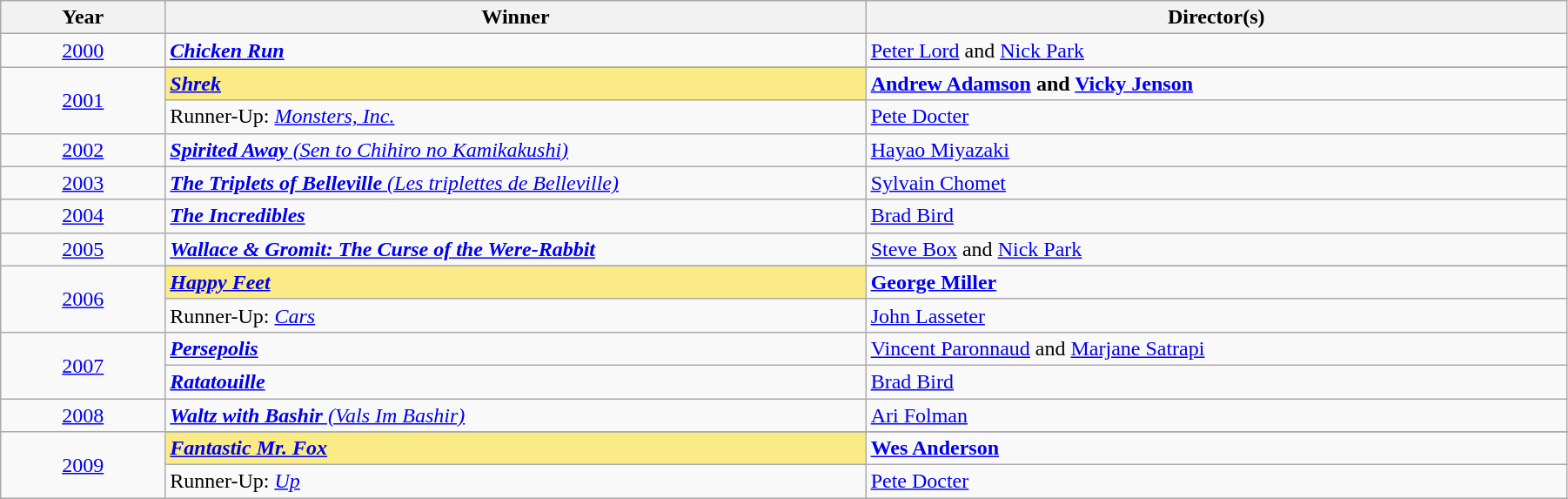<table class="wikitable" width="95%" cellpadding="5">
<tr>
<th width="100"><strong>Year</strong></th>
<th width="450"><strong>Winner</strong></th>
<th width="450"><strong>Director(s)</strong></th>
</tr>
<tr>
<td style="text-align:center;"><a href='#'>2000</a></td>
<td><strong><em><a href='#'>Chicken Run</a></em></strong></td>
<td><a href='#'>Peter Lord</a> and <a href='#'>Nick Park</a></td>
</tr>
<tr>
<td rowspan="3" style="text-align:center;"><a href='#'>2001</a></td>
</tr>
<tr>
<td style="background:#FAEB86;"><strong><em><a href='#'>Shrek</a></em></strong></td>
<td><strong><a href='#'>Andrew Adamson</a> and <a href='#'>Vicky Jenson</a></strong></td>
</tr>
<tr>
<td>Runner-Up: <em><a href='#'>Monsters, Inc.</a></em></td>
<td><a href='#'>Pete Docter</a></td>
</tr>
<tr>
<td style="text-align:center;"><a href='#'>2002</a></td>
<td><em><a href='#'><strong>Spirited Away</strong> (Sen to Chihiro no Kamikakushi)</a></em></td>
<td><a href='#'>Hayao Miyazaki</a></td>
</tr>
<tr>
<td style="text-align:center;"><a href='#'>2003</a></td>
<td><em><a href='#'><strong>The Triplets of Belleville</strong> (Les triplettes de Belleville)</a></em></td>
<td><a href='#'>Sylvain Chomet</a></td>
</tr>
<tr>
<td style="text-align:center;"><a href='#'>2004</a></td>
<td><strong><em><a href='#'>The Incredibles</a></em></strong></td>
<td><a href='#'>Brad Bird</a></td>
</tr>
<tr>
<td style="text-align:center;"><a href='#'>2005</a></td>
<td><strong><em><a href='#'>Wallace & Gromit: The Curse of the Were-Rabbit</a></em></strong></td>
<td><a href='#'>Steve Box</a> and <a href='#'>Nick Park</a></td>
</tr>
<tr>
<td rowspan="3" style="text-align:center;"><a href='#'>2006</a></td>
</tr>
<tr>
<td style="background:#FAEB86;"><strong><em><a href='#'>Happy Feet</a></em></strong></td>
<td><strong><a href='#'>George Miller</a></strong></td>
</tr>
<tr>
<td>Runner-Up: <em><a href='#'>Cars</a></em></td>
<td><a href='#'>John Lasseter</a></td>
</tr>
<tr>
<td rowspan="2" style="text-align:center;"><a href='#'>2007</a></td>
<td><strong><em><a href='#'>Persepolis</a></em></strong></td>
<td><a href='#'>Vincent Paronnaud</a> and <a href='#'>Marjane Satrapi</a></td>
</tr>
<tr>
<td><strong><em><a href='#'>Ratatouille</a></em></strong></td>
<td><a href='#'>Brad Bird</a></td>
</tr>
<tr>
<td style="text-align:center;"><a href='#'>2008</a></td>
<td><em><a href='#'><strong>Waltz with Bashir</strong> (Vals Im Bashir)</a></em></td>
<td><a href='#'>Ari Folman</a></td>
</tr>
<tr>
<td rowspan="3" style="text-align:center;"><a href='#'>2009</a></td>
</tr>
<tr>
<td style="background:#FAEB86;"><strong><em><a href='#'>Fantastic Mr. Fox</a></em></strong></td>
<td><strong><a href='#'>Wes Anderson</a></strong></td>
</tr>
<tr>
<td>Runner-Up: <em><a href='#'>Up</a></em></td>
<td><a href='#'>Pete Docter</a></td>
</tr>
</table>
